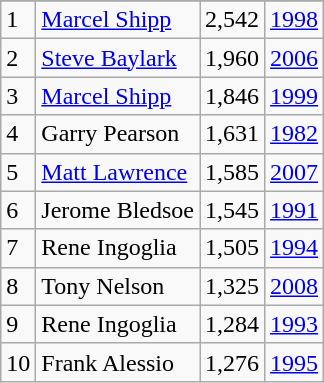<table class="wikitable">
<tr>
</tr>
<tr>
<td>1</td>
<td><a href='#'>Marcel Shipp</a></td>
<td>2,542</td>
<td><a href='#'>1998</a></td>
</tr>
<tr>
<td>2</td>
<td><a href='#'>Steve Baylark</a></td>
<td>1,960</td>
<td><a href='#'>2006</a></td>
</tr>
<tr>
<td>3</td>
<td><a href='#'>Marcel Shipp</a></td>
<td>1,846</td>
<td><a href='#'>1999</a></td>
</tr>
<tr>
<td>4</td>
<td>Garry Pearson</td>
<td>1,631</td>
<td><a href='#'>1982</a></td>
</tr>
<tr>
<td>5</td>
<td><a href='#'>Matt Lawrence</a></td>
<td>1,585</td>
<td><a href='#'>2007</a></td>
</tr>
<tr>
<td>6</td>
<td>Jerome Bledsoe</td>
<td>1,545</td>
<td><a href='#'>1991</a></td>
</tr>
<tr>
<td>7</td>
<td>Rene Ingoglia</td>
<td>1,505</td>
<td><a href='#'>1994</a></td>
</tr>
<tr>
<td>8</td>
<td>Tony Nelson</td>
<td>1,325</td>
<td><a href='#'>2008</a></td>
</tr>
<tr>
<td>9</td>
<td>Rene Ingoglia</td>
<td>1,284</td>
<td><a href='#'>1993</a></td>
</tr>
<tr>
<td>10</td>
<td>Frank Alessio</td>
<td>1,276</td>
<td><a href='#'>1995</a></td>
</tr>
</table>
